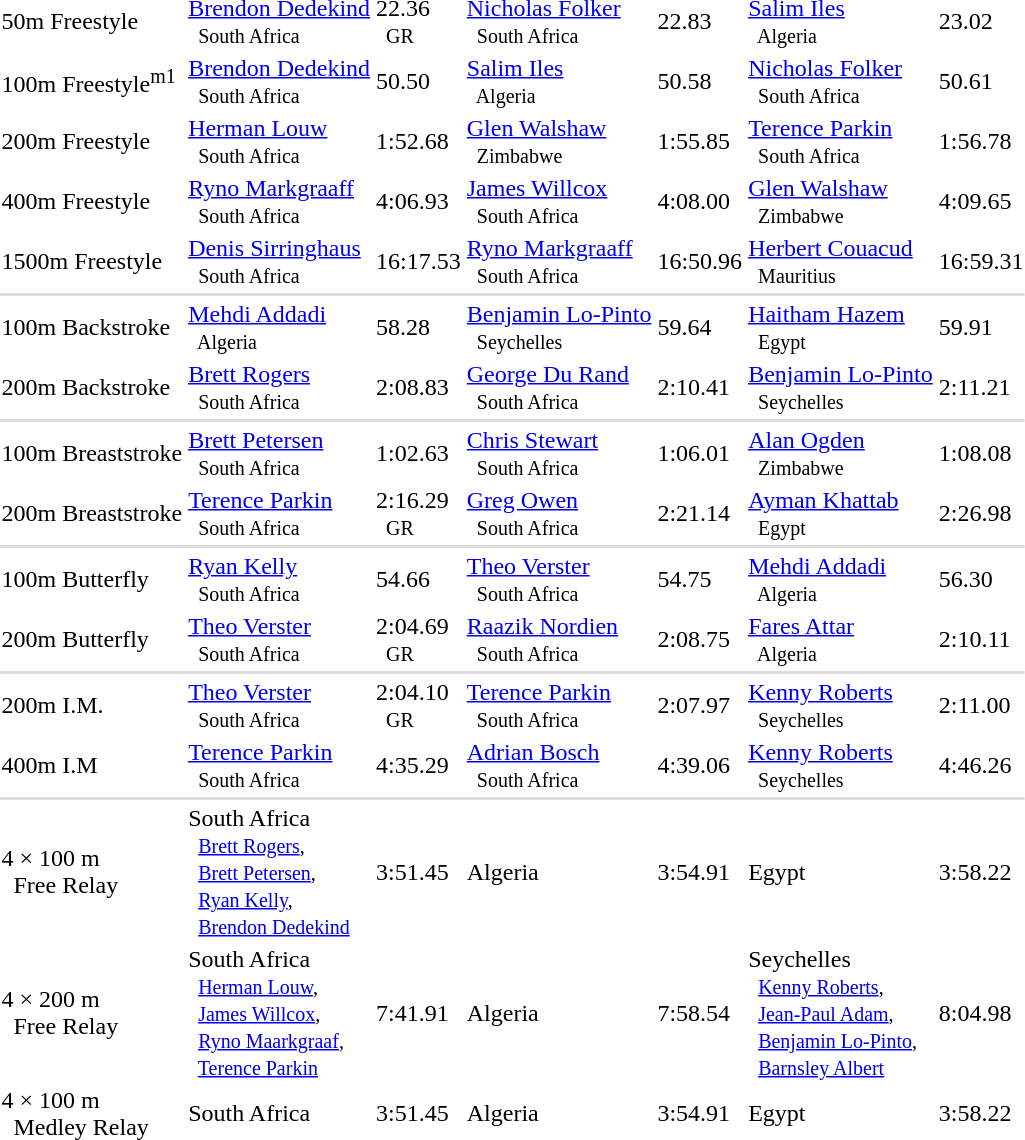<table>
<tr>
<td>50m Freestyle</td>
<td><a href='#'>Brendon Dedekind</a> <small><br>    South Africa </small></td>
<td>22.36 <small><br>   GR</small></td>
<td><a href='#'>Nicholas Folker</a> <small><br>    South Africa </small></td>
<td>22.83</td>
<td><a href='#'>Salim Iles</a> <small><br>    Algeria </small></td>
<td>23.02</td>
</tr>
<tr>
<td>100m Freestyle<sup>m1</sup></td>
<td><a href='#'>Brendon Dedekind</a> <small><br>    South Africa </small></td>
<td>50.50</td>
<td><a href='#'>Salim Iles</a> <small><br>    Algeria </small></td>
<td>50.58</td>
<td><a href='#'>Nicholas Folker</a> <small><br>    South Africa </small></td>
<td>50.61</td>
</tr>
<tr>
<td>200m Freestyle</td>
<td><a href='#'>Herman Louw</a> <small><br>    South Africa </small></td>
<td>1:52.68</td>
<td><a href='#'>Glen Walshaw</a> <small><br>    Zimbabwe </small></td>
<td>1:55.85</td>
<td><a href='#'>Terence Parkin</a> <small><br>    South Africa </small></td>
<td>1:56.78</td>
</tr>
<tr>
<td>400m Freestyle</td>
<td><a href='#'>Ryno Markgraaff</a> <small><br>    South Africa </small></td>
<td>4:06.93</td>
<td><a href='#'>James Willcox</a> <small><br>    South Africa </small></td>
<td>4:08.00</td>
<td><a href='#'>Glen Walshaw</a> <small><br>    Zimbabwe </small></td>
<td>4:09.65</td>
</tr>
<tr>
<td>1500m Freestyle</td>
<td><a href='#'>Denis Sirringhaus</a> <small><br>    South Africa </small></td>
<td>16:17.53</td>
<td><a href='#'>Ryno Markgraaff</a> <small><br>    South Africa </small></td>
<td>16:50.96</td>
<td><a href='#'>Herbert Couacud</a> <small><br>    Mauritius </small></td>
<td>16:59.31</td>
</tr>
<tr bgcolor=#DDDDDD>
<td colspan=7></td>
</tr>
<tr>
<td>100m Backstroke</td>
<td><a href='#'>Mehdi Addadi</a> <small><br>    Algeria </small></td>
<td>58.28</td>
<td><a href='#'>Benjamin Lo-Pinto</a> <small><br>    Seychelles </small></td>
<td>59.64</td>
<td><a href='#'>Haitham Hazem</a> <small><br>    Egypt </small></td>
<td>59.91</td>
</tr>
<tr>
<td>200m Backstroke</td>
<td><a href='#'>Brett Rogers</a> <small><br>    South Africa </small></td>
<td>2:08.83</td>
<td><a href='#'>George Du Rand</a> <small><br>    South Africa </small></td>
<td>2:10.41</td>
<td><a href='#'>Benjamin Lo-Pinto</a> <small><br>    Seychelles </small></td>
<td>2:11.21</td>
</tr>
<tr bgcolor=#DDDDDD>
<td colspan=7></td>
</tr>
<tr>
<td>100m Breaststroke</td>
<td><a href='#'>Brett Petersen</a> <small><br>    South Africa </small></td>
<td>1:02.63</td>
<td><a href='#'>Chris Stewart</a> <small><br>    South Africa </small></td>
<td>1:06.01</td>
<td><a href='#'>Alan Ogden</a> <small><br>    Zimbabwe </small></td>
<td>1:08.08</td>
</tr>
<tr>
<td>200m Breaststroke</td>
<td><a href='#'>Terence Parkin</a> <small><br>    South Africa </small></td>
<td>2:16.29 <small><br>   GR</small></td>
<td><a href='#'>Greg Owen</a> <small><br>    South Africa </small></td>
<td>2:21.14</td>
<td><a href='#'>Ayman Khattab</a> <small><br>    Egypt </small></td>
<td>2:26.98</td>
</tr>
<tr bgcolor=#DDDDDD>
<td colspan=7></td>
</tr>
<tr>
<td>100m Butterfly</td>
<td><a href='#'>Ryan Kelly</a> <small><br>    South Africa </small></td>
<td>54.66</td>
<td><a href='#'>Theo Verster</a> <small><br>    South Africa </small></td>
<td>54.75</td>
<td><a href='#'>Mehdi Addadi</a> <small><br>    Algeria </small></td>
<td>56.30</td>
</tr>
<tr>
<td>200m Butterfly</td>
<td><a href='#'>Theo Verster</a> <small><br>    South Africa </small></td>
<td>2:04.69 <small><br>   GR</small></td>
<td><a href='#'>Raazik Nordien</a> <small><br>    South Africa </small></td>
<td>2:08.75</td>
<td><a href='#'>Fares Attar</a> <small><br>    Algeria </small></td>
<td>2:10.11</td>
</tr>
<tr bgcolor=#DDDDDD>
<td colspan=7></td>
</tr>
<tr>
<td>200m I.M.</td>
<td><a href='#'>Theo Verster</a> <small><br>    South Africa </small></td>
<td>2:04.10 <small><br>   GR</small></td>
<td><a href='#'>Terence Parkin</a> <small><br>    South Africa </small></td>
<td>2:07.97</td>
<td><a href='#'>Kenny Roberts</a> <small><br>    Seychelles </small></td>
<td>2:11.00</td>
</tr>
<tr>
<td>400m I.M</td>
<td><a href='#'>Terence Parkin</a> <small><br>    South Africa </small></td>
<td>4:35.29</td>
<td><a href='#'>Adrian Bosch</a> <small><br>    South Africa </small></td>
<td>4:39.06</td>
<td><a href='#'>Kenny Roberts</a> <small><br>    Seychelles </small></td>
<td>4:46.26</td>
</tr>
<tr bgcolor=#DDDDDD>
<td colspan=7></td>
</tr>
<tr>
<td>4 × 100 m <br>  Free Relay</td>
<td> South Africa <small><br>  <a href='#'>Brett Rogers</a>, <br>  <a href='#'>Brett Petersen</a>, <br>  <a href='#'>Ryan Kelly</a>, <br>  <a href='#'>Brendon Dedekind</a> </small></td>
<td>3:51.45</td>
<td> Algeria</td>
<td>3:54.91</td>
<td> Egypt</td>
<td>3:58.22</td>
</tr>
<tr>
<td>4 × 200 m <br>  Free Relay</td>
<td> South Africa <small><br>  <a href='#'>Herman Louw</a>, <br>  <a href='#'>James Willcox</a>, <br>  <a href='#'>Ryno Maarkgraaf</a>, <br>  <a href='#'>Terence Parkin</a> </small></td>
<td>7:41.91</td>
<td> Algeria</td>
<td>7:58.54</td>
<td> Seychelles <small><br>  <a href='#'>Kenny Roberts</a>, <br>  <a href='#'>Jean-Paul Adam</a>, <br>  <a href='#'>Benjamin Lo-Pinto</a>, <br>  <a href='#'>Barnsley Albert</a> </small></td>
<td>8:04.98</td>
</tr>
<tr>
<td>4 × 100 m <br>  Medley Relay</td>
<td> South Africa</td>
<td>3:51.45</td>
<td> Algeria</td>
<td>3:54.91</td>
<td> Egypt</td>
<td>3:58.22</td>
</tr>
<tr>
</tr>
</table>
